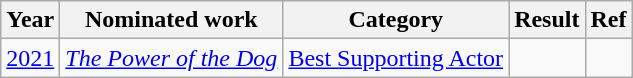<table class="wikitable">
<tr>
<th>Year</th>
<th>Nominated work</th>
<th>Category</th>
<th>Result</th>
<th>Ref</th>
</tr>
<tr>
<td><a href='#'>2021</a></td>
<td><em><a href='#'>The Power of the Dog</a></em></td>
<td><a href='#'>Best Supporting Actor</a></td>
<td></td>
<td></td>
</tr>
</table>
